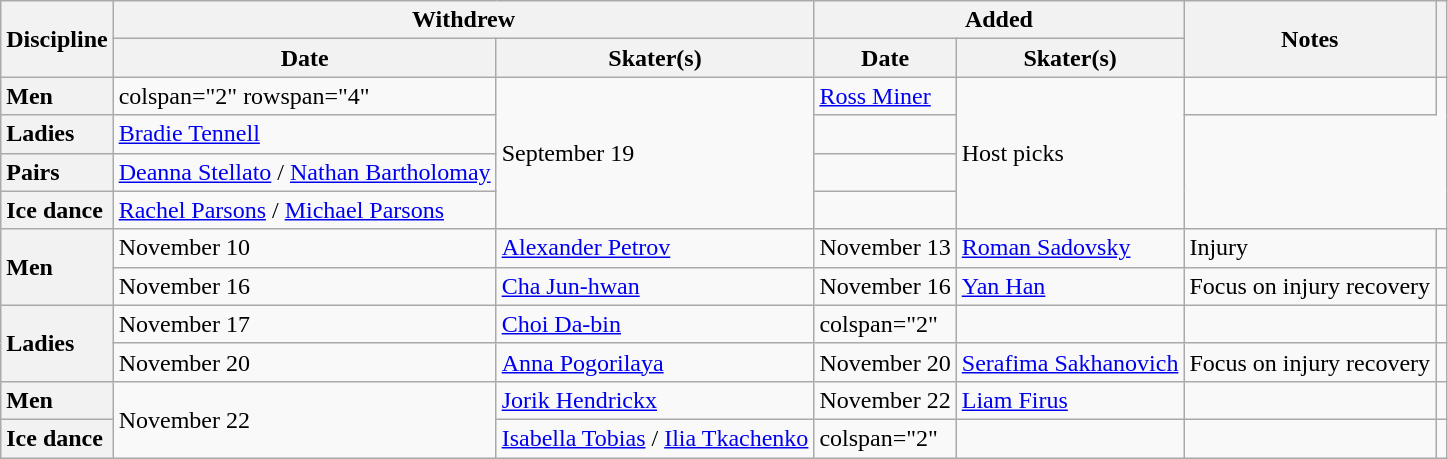<table class="wikitable unsortable">
<tr>
<th scope="col" rowspan=2>Discipline</th>
<th scope="col" colspan=2>Withdrew</th>
<th scope="col" colspan=2>Added</th>
<th scope="col" rowspan=2>Notes</th>
<th scope="col" rowspan=2></th>
</tr>
<tr>
<th>Date</th>
<th>Skater(s)</th>
<th>Date</th>
<th>Skater(s)</th>
</tr>
<tr>
<th scope="row" style="text-align:left">Men</th>
<td>colspan="2" rowspan="4" </td>
<td rowspan="4">September 19</td>
<td> <a href='#'>Ross Miner</a></td>
<td rowspan="4">Host picks</td>
<td></td>
</tr>
<tr>
<th scope="row" style="text-align:left">Ladies</th>
<td> <a href='#'>Bradie Tennell</a></td>
<td></td>
</tr>
<tr>
<th scope="row" style="text-align:left">Pairs</th>
<td> <a href='#'>Deanna Stellato</a> / <a href='#'>Nathan Bartholomay</a></td>
<td></td>
</tr>
<tr>
<th scope="row" style="text-align:left">Ice dance</th>
<td> <a href='#'>Rachel Parsons</a> / <a href='#'>Michael Parsons</a></td>
<td></td>
</tr>
<tr>
<th scope="row" style="text-align:left" rowspan="2">Men</th>
<td>November 10</td>
<td> <a href='#'>Alexander Petrov</a></td>
<td>November 13</td>
<td> <a href='#'>Roman Sadovsky</a></td>
<td>Injury</td>
<td></td>
</tr>
<tr>
<td>November 16</td>
<td> <a href='#'>Cha Jun-hwan</a></td>
<td>November 16</td>
<td> <a href='#'>Yan Han</a></td>
<td>Focus on injury recovery</td>
<td></td>
</tr>
<tr>
<th scope="row" style="text-align:left" rowspan="2">Ladies</th>
<td>November 17</td>
<td> <a href='#'>Choi Da-bin</a></td>
<td>colspan="2" </td>
<td></td>
<td></td>
</tr>
<tr>
<td>November 20</td>
<td> <a href='#'>Anna Pogorilaya</a></td>
<td>November 20</td>
<td> <a href='#'>Serafima Sakhanovich</a></td>
<td>Focus on injury recovery</td>
<td></td>
</tr>
<tr>
<th scope="row" style="text-align:left">Men</th>
<td rowspan="2">November 22</td>
<td> <a href='#'>Jorik Hendrickx</a></td>
<td>November 22</td>
<td> <a href='#'>Liam Firus</a></td>
<td></td>
<td></td>
</tr>
<tr>
<th scope="row" style="text-align:left">Ice dance</th>
<td> <a href='#'>Isabella Tobias</a> / <a href='#'>Ilia Tkachenko</a></td>
<td>colspan="2" </td>
<td></td>
<td></td>
</tr>
</table>
